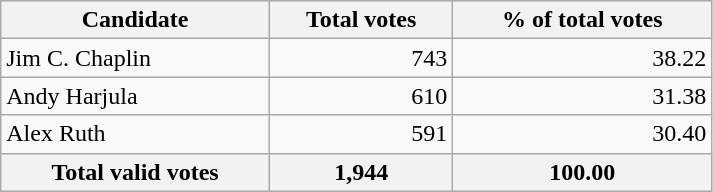<table style="width:475px;" class="wikitable">
<tr bgcolor="#EEEEEE">
<th align="left">Candidate</th>
<th align="right">Total votes</th>
<th align="right">% of total votes</th>
</tr>
<tr>
<td align="left">Jim C. Chaplin</td>
<td align="right">743</td>
<td align="right">38.22</td>
</tr>
<tr>
<td align="left">Andy Harjula</td>
<td align="right">610</td>
<td align="right">31.38</td>
</tr>
<tr>
<td align="left">Alex Ruth</td>
<td align="right">591</td>
<td align="right">30.40</td>
</tr>
<tr bgcolor="#EEEEEE">
<th align="left">Total valid votes</th>
<th align="right"><strong>1,944</strong></th>
<th align="right"><strong>100.00</strong></th>
</tr>
</table>
